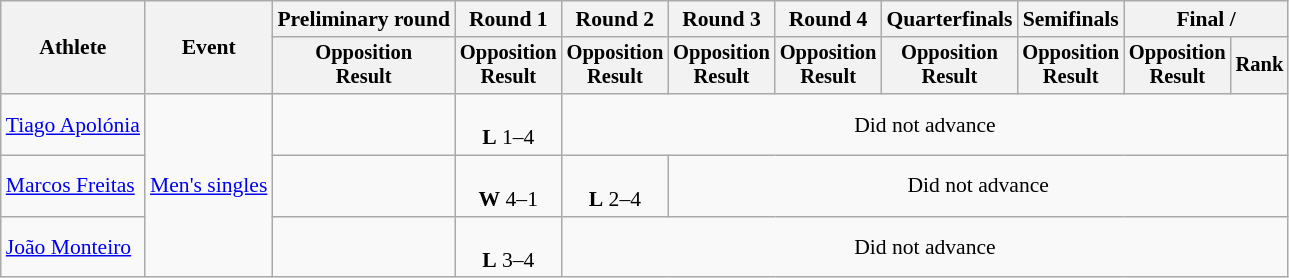<table class="wikitable" style="font-size:90%">
<tr>
<th rowspan="2">Athlete</th>
<th rowspan="2">Event</th>
<th>Preliminary round</th>
<th>Round 1</th>
<th>Round 2</th>
<th>Round 3</th>
<th>Round 4</th>
<th>Quarterfinals</th>
<th>Semifinals</th>
<th colspan=2>Final / </th>
</tr>
<tr style="font-size:95%">
<th>Opposition<br>Result</th>
<th>Opposition<br>Result</th>
<th>Opposition<br>Result</th>
<th>Opposition<br>Result</th>
<th>Opposition<br>Result</th>
<th>Opposition<br>Result</th>
<th>Opposition<br>Result</th>
<th>Opposition<br>Result</th>
<th>Rank</th>
</tr>
<tr align=center>
<td align=left><a href='#'>Tiago Apolónia</a></td>
<td align=left rowspan=3><a href='#'>Men's singles</a></td>
<td></td>
<td><br><strong>L</strong> 1–4</td>
<td colspan=7>Did not advance</td>
</tr>
<tr align=center>
<td align=left><a href='#'>Marcos Freitas</a></td>
<td></td>
<td><br><strong>W</strong> 4–1</td>
<td> <br><strong>L</strong> 2–4</td>
<td colspan=6>Did not advance</td>
</tr>
<tr align=center>
<td align=left><a href='#'>João Monteiro</a></td>
<td></td>
<td><br><strong>L</strong> 3–4</td>
<td colspan=7>Did not advance</td>
</tr>
</table>
